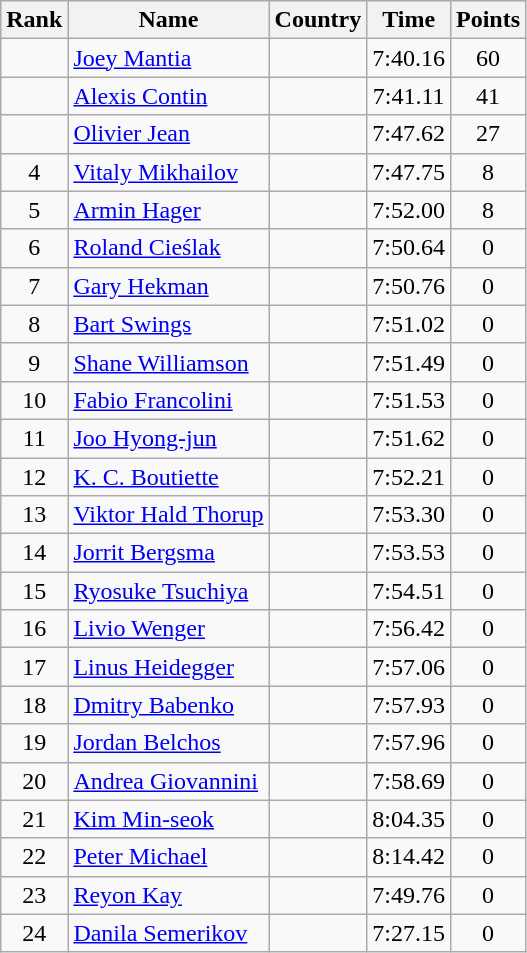<table class="wikitable sortable" style="text-align:center">
<tr>
<th>Rank</th>
<th>Name</th>
<th>Country</th>
<th>Time</th>
<th>Points</th>
</tr>
<tr>
<td></td>
<td align=left><a href='#'>Joey Mantia</a></td>
<td align=left></td>
<td>7:40.16</td>
<td>60</td>
</tr>
<tr>
<td></td>
<td align=left><a href='#'>Alexis Contin</a></td>
<td align=left></td>
<td>7:41.11</td>
<td>41</td>
</tr>
<tr>
<td></td>
<td align=left><a href='#'>Olivier Jean</a></td>
<td align=left></td>
<td>7:47.62</td>
<td>27</td>
</tr>
<tr>
<td>4</td>
<td align=left><a href='#'>Vitaly Mikhailov</a></td>
<td align=left></td>
<td>7:47.75</td>
<td>8</td>
</tr>
<tr>
<td>5</td>
<td align=left><a href='#'>Armin Hager</a></td>
<td align=left></td>
<td>7:52.00</td>
<td>8</td>
</tr>
<tr>
<td>6</td>
<td align=left><a href='#'>Roland Cieślak</a></td>
<td align=left></td>
<td>7:50.64</td>
<td>0</td>
</tr>
<tr>
<td>7</td>
<td align=left><a href='#'>Gary Hekman</a></td>
<td align=left></td>
<td>7:50.76</td>
<td>0</td>
</tr>
<tr>
<td>8</td>
<td align=left><a href='#'>Bart Swings</a></td>
<td align=left></td>
<td>7:51.02</td>
<td>0</td>
</tr>
<tr>
<td>9</td>
<td align=left><a href='#'>Shane Williamson</a></td>
<td align=left></td>
<td>7:51.49</td>
<td>0</td>
</tr>
<tr>
<td>10</td>
<td align=left><a href='#'>Fabio Francolini</a></td>
<td align=left></td>
<td>7:51.53</td>
<td>0</td>
</tr>
<tr>
<td>11</td>
<td align=left><a href='#'>Joo Hyong-jun</a></td>
<td align=left></td>
<td>7:51.62</td>
<td>0</td>
</tr>
<tr>
<td>12</td>
<td align=left><a href='#'>K. C. Boutiette</a></td>
<td align=left></td>
<td>7:52.21</td>
<td>0</td>
</tr>
<tr>
<td>13</td>
<td align=left><a href='#'>Viktor Hald Thorup</a></td>
<td align=left></td>
<td>7:53.30</td>
<td>0</td>
</tr>
<tr>
<td>14</td>
<td align=left><a href='#'>Jorrit Bergsma</a></td>
<td align=left></td>
<td>7:53.53</td>
<td>0</td>
</tr>
<tr>
<td>15</td>
<td align=left><a href='#'>Ryosuke Tsuchiya</a></td>
<td align=left></td>
<td>7:54.51</td>
<td>0</td>
</tr>
<tr>
<td>16</td>
<td align=left><a href='#'>Livio Wenger</a></td>
<td align=left></td>
<td>7:56.42</td>
<td>0</td>
</tr>
<tr>
<td>17</td>
<td align=left><a href='#'>Linus Heidegger</a></td>
<td align=left></td>
<td>7:57.06</td>
<td>0</td>
</tr>
<tr>
<td>18</td>
<td align=left><a href='#'>Dmitry Babenko</a></td>
<td align=left></td>
<td>7:57.93</td>
<td>0</td>
</tr>
<tr>
<td>19</td>
<td align=left><a href='#'>Jordan Belchos</a></td>
<td align=left></td>
<td>7:57.96</td>
<td>0</td>
</tr>
<tr>
<td>20</td>
<td align=left><a href='#'>Andrea Giovannini</a></td>
<td align=left></td>
<td>7:58.69</td>
<td>0</td>
</tr>
<tr>
<td>21</td>
<td align=left><a href='#'>Kim Min-seok</a></td>
<td align=left></td>
<td>8:04.35</td>
<td>0</td>
</tr>
<tr>
<td>22</td>
<td align=left><a href='#'>Peter Michael</a></td>
<td align=left></td>
<td>8:14.42</td>
<td>0</td>
</tr>
<tr>
<td>23</td>
<td align=left><a href='#'>Reyon Kay</a></td>
<td align=left></td>
<td>7:49.76</td>
<td>0</td>
</tr>
<tr>
<td>24</td>
<td align=left><a href='#'>Danila Semerikov</a></td>
<td align=left></td>
<td>7:27.15</td>
<td>0</td>
</tr>
</table>
